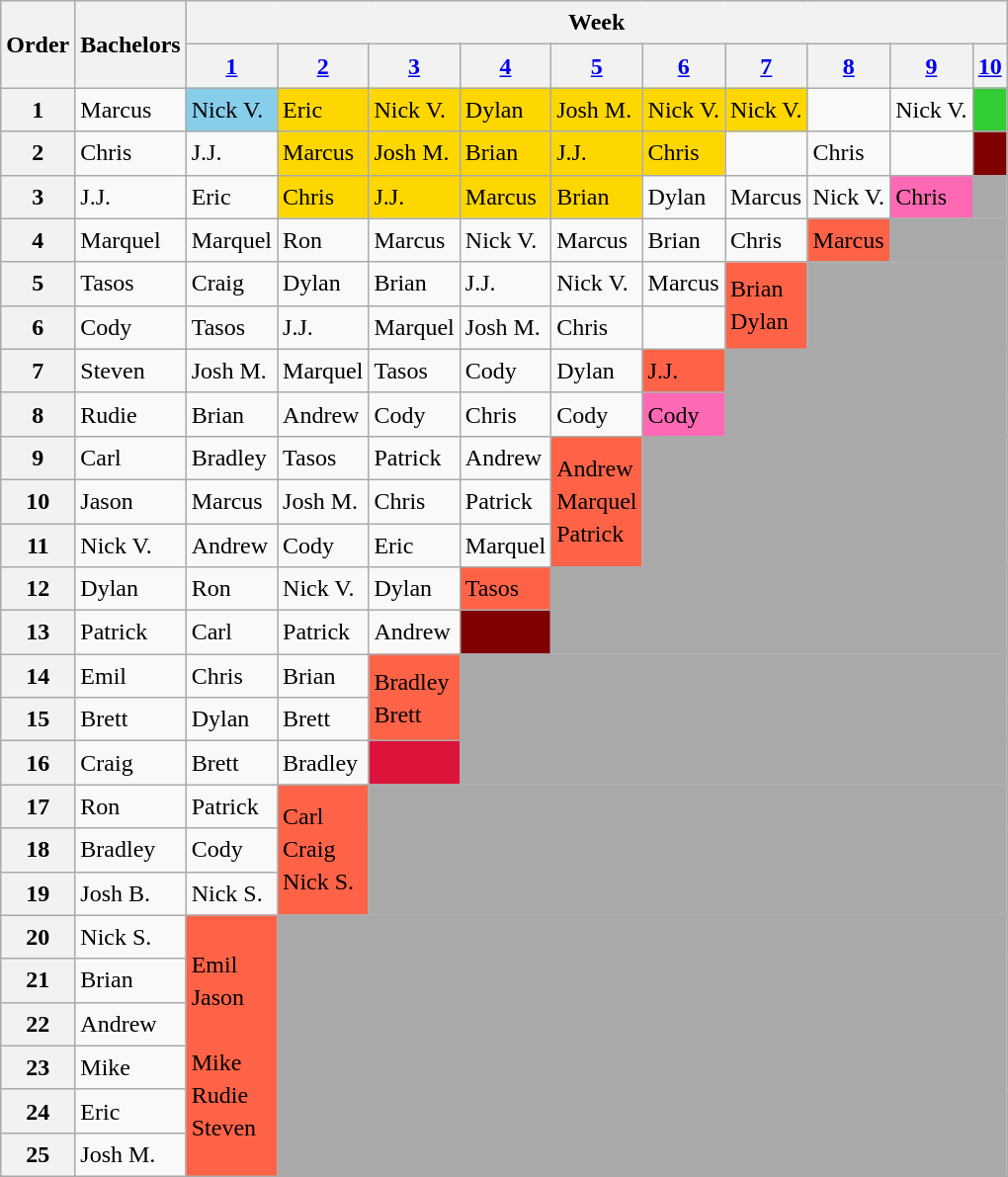<table class="wikitable" style="line-height:22px" style="text-align:center">
<tr>
<th rowspan=2>Order</th>
<th rowspan=2>Bachelors</th>
<th colspan=10>Week</th>
</tr>
<tr>
<th><a href='#'>1</a></th>
<th><a href='#'>2</a></th>
<th><a href='#'>3</a></th>
<th><a href='#'>4</a></th>
<th><a href='#'>5</a></th>
<th><a href='#'>6</a></th>
<th><a href='#'>7</a></th>
<th><a href='#'>8</a></th>
<th><a href='#'>9</a></th>
<th><a href='#'>10</a></th>
</tr>
<tr>
<th>1</th>
<td>Marcus</td>
<td bgcolor="skyblue">Nick V.</td>
<td bgcolor="gold">Eric</td>
<td bgcolor="gold">Nick V.</td>
<td bgcolor="gold">Dylan</td>
<td bgcolor="gold">Josh M.</td>
<td bgcolor="gold">Nick V.</td>
<td bgcolor="gold">Nick V.</td>
<td></td>
<td>Nick V.</td>
<td bgcolor="limegreen"></td>
</tr>
<tr>
<th>2</th>
<td>Chris</td>
<td>J.J.</td>
<td bgcolor="gold">Marcus</td>
<td bgcolor="gold">Josh M.</td>
<td bgcolor="gold">Brian</td>
<td bgcolor="gold">J.J.</td>
<td bgcolor="gold">Chris</td>
<td></td>
<td>Chris</td>
<td></td>
<td bgcolor="maroon"></td>
</tr>
<tr>
<th>3</th>
<td>J.J.</td>
<td>Eric</td>
<td bgcolor="gold">Chris</td>
<td bgcolor="gold">J.J.</td>
<td bgcolor="gold">Marcus</td>
<td bgcolor="gold">Brian</td>
<td>Dylan</td>
<td>Marcus</td>
<td>Nick V.</td>
<td bgcolor="hotpink">Chris</td>
<td bgcolor="A9A9A9" colspan=5></td>
</tr>
<tr>
<th>4</th>
<td>Marquel</td>
<td>Marquel</td>
<td>Ron</td>
<td>Marcus</td>
<td>Nick V.</td>
<td>Marcus</td>
<td>Brian</td>
<td>Chris</td>
<td bgcolor="tomato">Marcus</td>
<td bgcolor="A9A9A9" colspan="8"></td>
</tr>
<tr>
<th>5</th>
<td>Tasos</td>
<td>Craig</td>
<td>Dylan</td>
<td>Brian</td>
<td>J.J.</td>
<td>Nick V.</td>
<td>Marcus</td>
<td bgcolor="tomato" rowspan="2">Brian<br>Dylan</td>
<td bgcolor="A9A9A9" colspan="8" rowspan="2"></td>
</tr>
<tr>
<th>6</th>
<td>Cody</td>
<td>Tasos</td>
<td>J.J.</td>
<td>Marquel</td>
<td>Josh M.</td>
<td>Chris</td>
<td></td>
</tr>
<tr>
<th>7</th>
<td>Steven</td>
<td>Josh M.</td>
<td>Marquel</td>
<td>Tasos</td>
<td>Cody</td>
<td>Dylan</td>
<td bgcolor="tomato">J.J.</td>
<td bgcolor="A9A9A9" colspan="8" rowspan="2"></td>
</tr>
<tr>
<th>8</th>
<td>Rudie</td>
<td>Brian</td>
<td>Andrew</td>
<td>Cody</td>
<td>Chris</td>
<td>Cody</td>
<td bgcolor="hotpink">Cody</td>
</tr>
<tr>
<th>9</th>
<td>Carl</td>
<td>Bradley</td>
<td>Tasos</td>
<td>Patrick</td>
<td>Andrew</td>
<td bgcolor="tomato" rowspan="3">Andrew<br>Marquel<br>Patrick</td>
<td bgcolor="A9A9A9" colspan="8" rowspan="3"></td>
</tr>
<tr>
<th>10</th>
<td>Jason</td>
<td>Marcus</td>
<td>Josh M.</td>
<td>Chris</td>
<td>Patrick</td>
</tr>
<tr>
<th>11</th>
<td>Nick V.</td>
<td>Andrew</td>
<td>Cody</td>
<td>Eric</td>
<td>Marquel</td>
</tr>
<tr>
<th>12</th>
<td>Dylan</td>
<td>Ron</td>
<td>Nick V.</td>
<td>Dylan</td>
<td bgcolor="tomato">Tasos</td>
<td bgcolor="A9A9A9" colspan="8" rowspan="2"></td>
</tr>
<tr>
<th>13</th>
<td>Patrick</td>
<td>Carl</td>
<td>Patrick</td>
<td>Andrew</td>
<td bgcolor="maroon"></td>
</tr>
<tr>
<th>14</th>
<td>Emil</td>
<td>Chris</td>
<td>Brian</td>
<td bgcolor="tomato" rowspan="2">Bradley<br>Brett</td>
<td bgcolor="A9A9A9" colspan="8" rowspan="2"></td>
</tr>
<tr>
<th>15</th>
<td>Brett</td>
<td>Dylan</td>
<td>Brett</td>
</tr>
<tr>
<th>16</th>
<td>Craig</td>
<td>Brett</td>
<td>Bradley</td>
<td bgcolor="crimson"></td>
<td bgcolor="A9A9A9" colspan="8"></td>
</tr>
<tr>
<th>17</th>
<td>Ron</td>
<td>Patrick</td>
<td bgcolor="tomato" rowspan="3">Carl<br>Craig<br>Nick S.</td>
<td bgcolor="A9A9A9" colspan="8" rowspan="3"></td>
</tr>
<tr>
<th>18</th>
<td>Bradley</td>
<td>Cody</td>
</tr>
<tr>
<th>19</th>
<td>Josh B.</td>
<td>Nick S.</td>
</tr>
<tr>
<th>20</th>
<td>Nick S.</td>
<td bgcolor="tomato" rowspan="6">Emil<br>Jason<br><br>Mike<br>Rudie<br>Steven</td>
<td bgcolor="A9A9A9" colspan="9" rowspan="6"></td>
</tr>
<tr>
<th>21</th>
<td>Brian</td>
</tr>
<tr>
<th>22</th>
<td>Andrew</td>
</tr>
<tr>
<th>23</th>
<td>Mike</td>
</tr>
<tr>
<th>24</th>
<td>Eric</td>
</tr>
<tr>
<th>25</th>
<td>Josh M.</td>
</tr>
</table>
